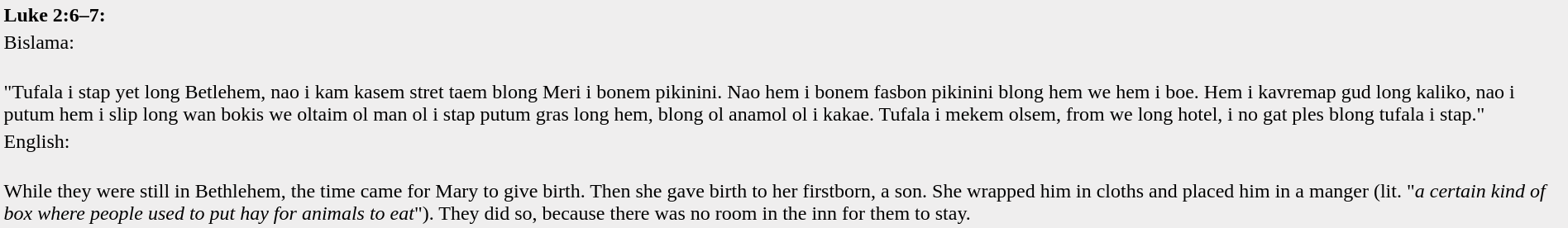<table bgcolor="#efeeee">
<tr ---->
<td><strong>Luke 2:6–7:</strong></td>
</tr>
<tr ---->
<td>Bislama:</td>
</tr>
<tr ---->
<td><br>"Tufala i stap yet long Betlehem, nao i kam kasem stret taem blong Meri i bonem pikinini. Nao hem i bonem fasbon pikinini blong hem we hem i boe. Hem i kavremap gud long kaliko, nao i putum hem i slip long wan bokis we oltaim ol man ol i stap putum gras long hem, blong ol anamol ol i kakae. Tufala i mekem olsem, from we long hotel, i no gat ples blong tufala i stap."</td>
</tr>
<tr ---->
<td>English:</td>
</tr>
<tr ---->
<td><br>While they were still in Bethlehem, the time came for Mary to give birth. Then she gave birth to her firstborn, a son. She wrapped him in cloths and placed him in a manger (lit. "<em>a certain kind of box where people used to put hay for animals to eat</em>"). They did so, because there was no room in the inn for them to stay.</td>
</tr>
</table>
